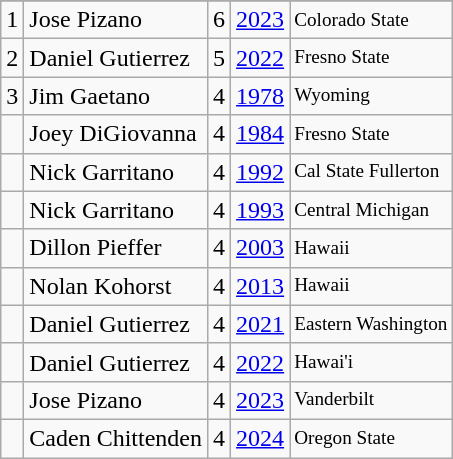<table class="wikitable">
<tr>
</tr>
<tr>
<td>1</td>
<td>Jose Pizano</td>
<td>6</td>
<td><a href='#'>2023</a></td>
<td style="font-size:80%;">Colorado State</td>
</tr>
<tr>
<td>2</td>
<td>Daniel Gutierrez</td>
<td>5</td>
<td><a href='#'>2022</a></td>
<td style="font-size:80%;">Fresno State</td>
</tr>
<tr>
<td>3</td>
<td>Jim Gaetano</td>
<td>4</td>
<td><a href='#'>1978</a></td>
<td style="font-size:80%;">Wyoming</td>
</tr>
<tr>
<td></td>
<td>Joey DiGiovanna</td>
<td>4</td>
<td><a href='#'>1984</a></td>
<td style="font-size:80%;">Fresno State</td>
</tr>
<tr>
<td></td>
<td>Nick Garritano</td>
<td>4</td>
<td><a href='#'>1992</a></td>
<td style="font-size:80%;">Cal State Fullerton</td>
</tr>
<tr>
<td></td>
<td>Nick Garritano</td>
<td>4</td>
<td><a href='#'>1993</a></td>
<td style="font-size:80%;">Central Michigan</td>
</tr>
<tr>
<td></td>
<td>Dillon Pieffer</td>
<td>4</td>
<td><a href='#'>2003</a></td>
<td style="font-size:80%;">Hawaii</td>
</tr>
<tr>
<td></td>
<td>Nolan Kohorst</td>
<td>4</td>
<td><a href='#'>2013</a></td>
<td style="font-size:80%;">Hawaii</td>
</tr>
<tr>
<td></td>
<td>Daniel Gutierrez</td>
<td>4</td>
<td><a href='#'>2021</a></td>
<td style="font-size:80%;">Eastern Washington</td>
</tr>
<tr>
<td></td>
<td>Daniel Gutierrez</td>
<td>4</td>
<td><a href='#'>2022</a></td>
<td style="font-size:80%;">Hawai'i</td>
</tr>
<tr>
<td></td>
<td>Jose Pizano</td>
<td>4</td>
<td><a href='#'>2023</a></td>
<td style="font-size:80%;">Vanderbilt</td>
</tr>
<tr>
<td></td>
<td>Caden Chittenden</td>
<td>4</td>
<td><a href='#'>2024</a></td>
<td style="font-size:80%;">Oregon State</td>
</tr>
</table>
